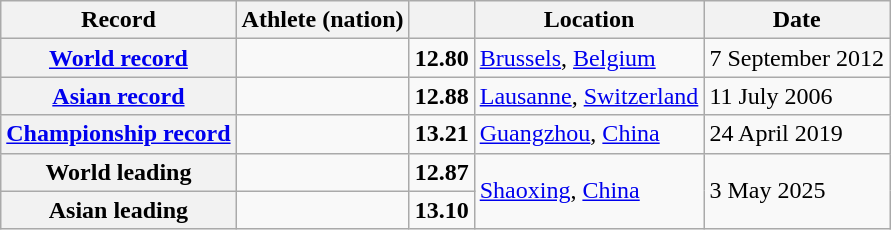<table class="wikitable">
<tr>
<th scope="col">Record</th>
<th scope="col">Athlete (nation)</th>
<th scope="col"></th>
<th scope="col">Location</th>
<th scope="col">Date</th>
</tr>
<tr>
<th scope="row"><a href='#'>World record</a></th>
<td></td>
<td align="center"><strong>12.80</strong></td>
<td><a href='#'>Brussels</a>, <a href='#'>Belgium</a></td>
<td>7 September 2012</td>
</tr>
<tr>
<th scope="row"><a href='#'>Asian record</a></th>
<td></td>
<td align="center"><strong>12.88</strong></td>
<td><a href='#'>Lausanne</a>, <a href='#'>Switzerland</a></td>
<td>11 July 2006</td>
</tr>
<tr>
<th><a href='#'>Championship record</a></th>
<td></td>
<td align="center"><strong>13.21</strong></td>
<td><a href='#'>Guangzhou</a>, <a href='#'>China</a></td>
<td>24 April 2019</td>
</tr>
<tr>
<th scope="row">World leading</th>
<td></td>
<td align="center"><strong>12.87</strong></td>
<td rowspan="2"><a href='#'>Shaoxing</a>, <a href='#'>China</a></td>
<td rowspan="2">3 May 2025</td>
</tr>
<tr>
<th scope="row">Asian leading</th>
<td></td>
<td align="center"><strong>13.10</strong></td>
</tr>
</table>
